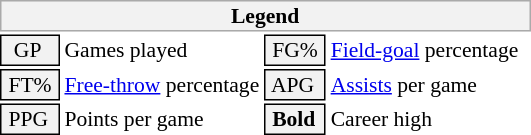<table class="toccolours" style="font-size: 90%; white-space: nowrap;">
<tr>
<th colspan="6" style="background:#f2f2f2; border:1px solid #aaa;">Legend</th>
</tr>
<tr>
<td style="background:#f2f2f2; border:1px solid black;">  GP</td>
<td>Games played</td>
<td style="background:#f2f2f2; border:1px solid black;"> FG% </td>
<td style="padding-right: 8px"><a href='#'>Field-goal</a> percentage</td>
</tr>
<tr>
<td style="background:#f2f2f2; border:1px solid black;"> FT% </td>
<td><a href='#'>Free-throw</a> percentage</td>
<td style="background:#f2f2f2; border:1px solid black;"> APG </td>
<td><a href='#'>Assists</a> per game</td>
</tr>
<tr>
<td style="background:#f2f2f2; border:1px solid black;"> PPG </td>
<td>Points per game</td>
<td style="background-color: #F2F2F2; border: 1px solid black"> <strong>Bold</strong> </td>
<td>Career high</td>
</tr>
<tr>
</tr>
</table>
